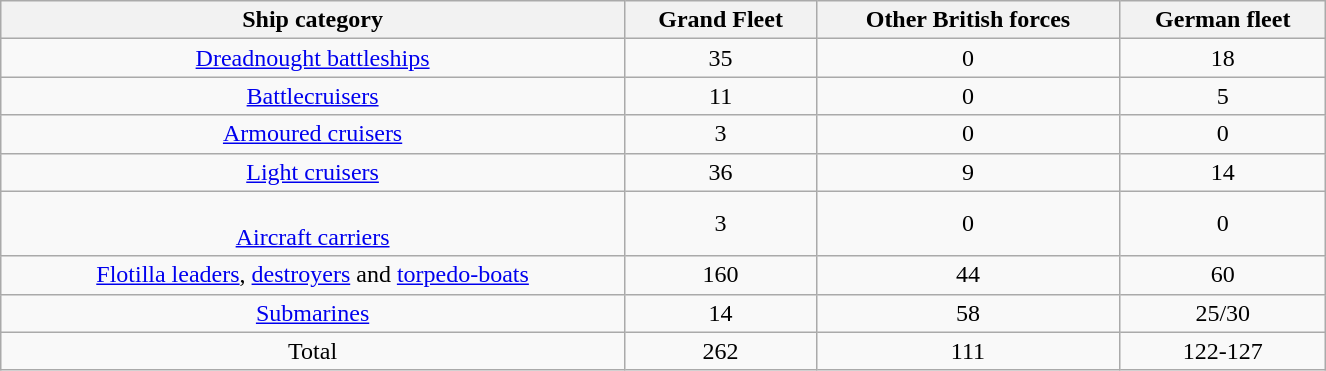<table class="wikitable" style="width:70%; margin:auto">
<tr valign="top">
<th align=center>Ship category</th>
<th align=center>Grand Fleet</th>
<th align=center>Other British forces</th>
<th align=center>German fleet</th>
</tr>
<tr>
<td align=center><a href='#'>Dreadnought battleships</a></td>
<td align=center>35</td>
<td align=center>0</td>
<td align=center>18</td>
</tr>
<tr>
<td align=center><a href='#'>Battlecruisers</a></td>
<td align=center>11</td>
<td align=center>0</td>
<td align=center>5</td>
</tr>
<tr>
<td align=center><a href='#'>Armoured cruisers</a></td>
<td align=center>3</td>
<td align=center>0</td>
<td align=center>0</td>
</tr>
<tr>
<td align=center><a href='#'>Light cruisers</a></td>
<td align=center>36</td>
<td align=center>9</td>
<td align=center>14</td>
</tr>
<tr>
<td align=center><br><a href='#'>Aircraft carriers</a></td>
<td align=center>3</td>
<td align=center>0</td>
<td align=center>0</td>
</tr>
<tr>
<td align=center><a href='#'>Flotilla leaders</a>, <a href='#'>destroyers</a> and <a href='#'>torpedo-boats</a></td>
<td align=center>160</td>
<td align=center>44</td>
<td align=center>60</td>
</tr>
<tr>
<td align=center><a href='#'>Submarines</a></td>
<td align=center>14</td>
<td align=center>58</td>
<td align=center>25/30</td>
</tr>
<tr>
<td align=center>Total</td>
<td align=center>262</td>
<td align=center>111</td>
<td align=center>122-127</td>
</tr>
</table>
